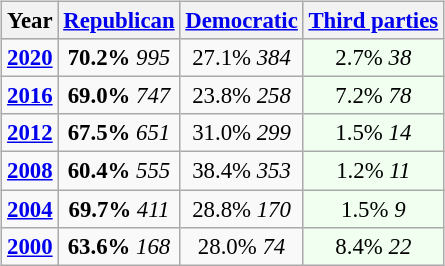<table class="wikitable" style="float:right; font-size:95%;">
<tr bgcolor=lightgrey>
<th>Year</th>
<th><a href='#'>Republican</a></th>
<th><a href='#'>Democratic</a></th>
<th><a href='#'>Third parties</a></th>
</tr>
<tr>
<td style="text-align:center;" ><strong><a href='#'>2020</a></strong></td>
<td style="text-align:center;" ><strong>70.2%</strong> <em>995</em></td>
<td style="text-align:center;" >27.1% <em>384</em></td>
<td style="text-align:center; background:honeyDew;">2.7% <em>38</em></td>
</tr>
<tr>
<td style="text-align:center;" ><strong><a href='#'>2016</a></strong></td>
<td style="text-align:center;" ><strong>69.0%</strong> <em>747</em></td>
<td style="text-align:center;" >23.8% <em>258</em></td>
<td style="text-align:center; background:honeyDew;">7.2% <em>78</em></td>
</tr>
<tr>
<td style="text-align:center;" ><strong><a href='#'>2012</a></strong></td>
<td style="text-align:center;" ><strong>67.5%</strong> <em>651</em></td>
<td style="text-align:center;" >31.0% <em>299</em></td>
<td style="text-align:center; background:honeyDew;">1.5% <em>14</em></td>
</tr>
<tr>
<td style="text-align:center;" ><strong><a href='#'>2008</a></strong></td>
<td style="text-align:center;" ><strong>60.4%</strong> <em>555</em></td>
<td style="text-align:center;" >38.4% <em>353</em></td>
<td style="text-align:center; background:honeyDew;">1.2% <em>11</em></td>
</tr>
<tr>
<td style="text-align:center;" ><strong><a href='#'>2004</a></strong></td>
<td style="text-align:center;" ><strong>69.7%</strong> <em>411</em></td>
<td style="text-align:center;" >28.8% <em>170</em></td>
<td style="text-align:center; background:honeyDew;">1.5% <em>9</em></td>
</tr>
<tr>
<td style="text-align:center;" ><strong><a href='#'>2000</a></strong></td>
<td style="text-align:center;" ><strong>63.6%</strong> <em>168</em></td>
<td style="text-align:center;" >28.0% <em>74</em></td>
<td style="text-align:center; background:honeyDew;">8.4% <em>22</em></td>
</tr>
</table>
